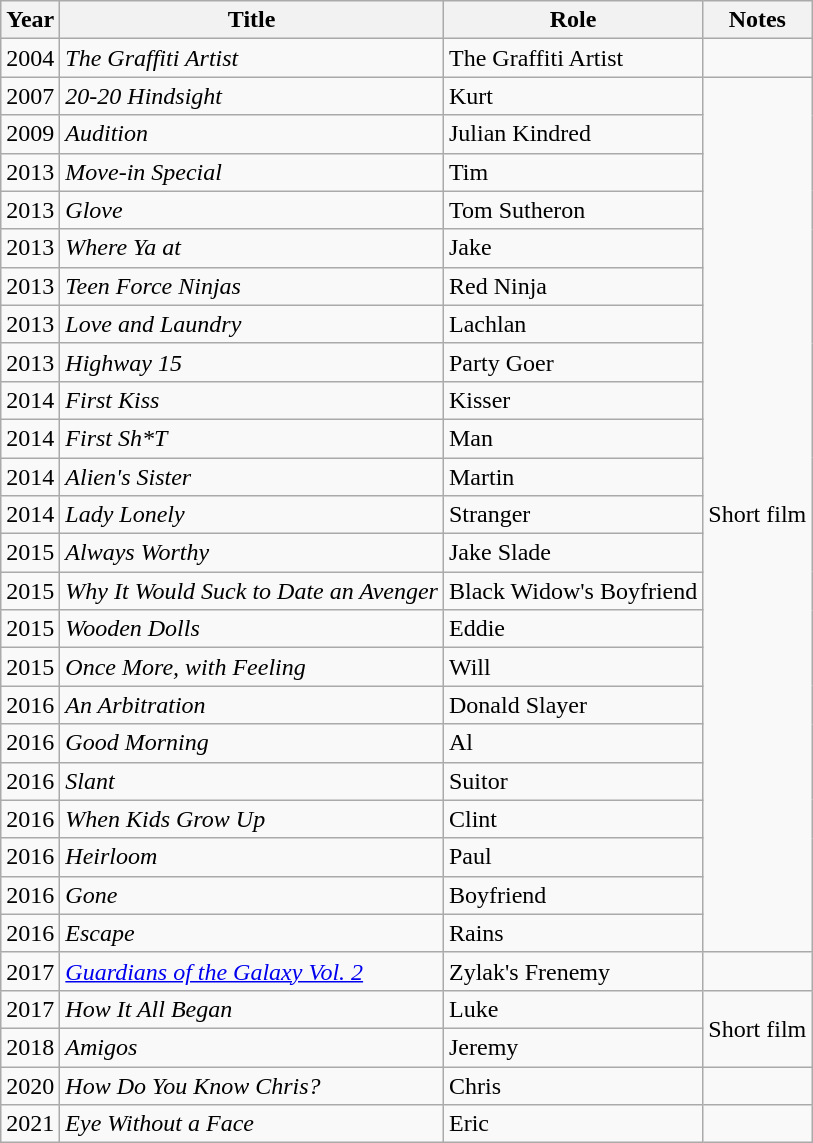<table class="wikitable plainrowheaders sortable">
<tr>
<th scope="col">Year</th>
<th scope="col">Title</th>
<th scope="col">Role</th>
<th scope="col" class="unsortable">Notes</th>
</tr>
<tr>
<td>2004</td>
<td><em>The Graffiti Artist</em></td>
<td>The Graffiti Artist</td>
<td></td>
</tr>
<tr>
<td>2007</td>
<td><em>20-20 Hindsight</em></td>
<td>Kurt</td>
<td rowspan="23">Short film</td>
</tr>
<tr>
<td>2009</td>
<td><em>Audition</em></td>
<td>Julian Kindred</td>
</tr>
<tr>
<td>2013</td>
<td><em>Move-in Special</em></td>
<td>Tim</td>
</tr>
<tr>
<td>2013</td>
<td><em>Glove</em></td>
<td>Tom Sutheron</td>
</tr>
<tr>
<td>2013</td>
<td><em>Where Ya at</em></td>
<td>Jake</td>
</tr>
<tr>
<td>2013</td>
<td><em>Teen Force Ninjas</em></td>
<td>Red Ninja</td>
</tr>
<tr>
<td>2013</td>
<td><em>Love and Laundry</em></td>
<td>Lachlan</td>
</tr>
<tr>
<td>2013</td>
<td><em>Highway 15</em></td>
<td>Party Goer</td>
</tr>
<tr>
<td>2014</td>
<td><em>First Kiss</em></td>
<td>Kisser</td>
</tr>
<tr>
<td>2014</td>
<td><em>First Sh*T</em></td>
<td>Man</td>
</tr>
<tr>
<td>2014</td>
<td><em>Alien's Sister</em></td>
<td>Martin</td>
</tr>
<tr>
<td>2014</td>
<td><em>Lady Lonely</em></td>
<td>Stranger</td>
</tr>
<tr>
<td>2015</td>
<td><em>Always Worthy</em></td>
<td>Jake Slade</td>
</tr>
<tr>
<td>2015</td>
<td><em>Why It Would Suck to Date an Avenger</em></td>
<td>Black Widow's Boyfriend</td>
</tr>
<tr>
<td>2015</td>
<td><em>Wooden Dolls</em></td>
<td>Eddie</td>
</tr>
<tr>
<td>2015</td>
<td><em>Once More, with Feeling</em></td>
<td>Will</td>
</tr>
<tr>
<td>2016</td>
<td><em>An Arbitration</em></td>
<td>Donald Slayer</td>
</tr>
<tr>
<td>2016</td>
<td><em>Good Morning</em></td>
<td>Al</td>
</tr>
<tr>
<td>2016</td>
<td><em>Slant</em></td>
<td>Suitor</td>
</tr>
<tr>
<td>2016</td>
<td><em>When Kids Grow Up</em></td>
<td>Clint</td>
</tr>
<tr>
<td>2016</td>
<td><em>Heirloom</em></td>
<td>Paul</td>
</tr>
<tr>
<td>2016</td>
<td><em>Gone</em></td>
<td>Boyfriend</td>
</tr>
<tr>
<td>2016</td>
<td><em>Escape</em></td>
<td>Rains</td>
</tr>
<tr>
<td>2017</td>
<td><em><a href='#'>Guardians of the Galaxy Vol. 2</a></em></td>
<td>Zylak's Frenemy</td>
<td></td>
</tr>
<tr>
<td>2017</td>
<td><em>How It All Began</em></td>
<td>Luke</td>
<td rowspan="2">Short film</td>
</tr>
<tr>
<td>2018</td>
<td><em>Amigos</em></td>
<td>Jeremy</td>
</tr>
<tr>
<td>2020</td>
<td><em>How Do You Know Chris?</em></td>
<td>Chris</td>
<td></td>
</tr>
<tr>
<td>2021</td>
<td><em>Eye Without a Face</em></td>
<td>Eric</td>
<td></td>
</tr>
</table>
